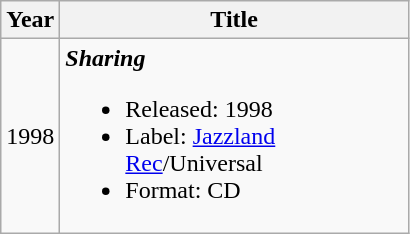<table class="wikitable">
<tr>
<th>Year</th>
<th style="width:225px;">Title</th>
</tr>
<tr>
<td>1998</td>
<td style="width:225px;"><strong><em>Sharing</em></strong><br><ul><li>Released: 1998</li><li>Label: <a href='#'>Jazzland Rec</a>/Universal </li><li>Format: CD</li></ul></td>
</tr>
</table>
